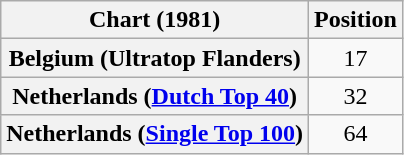<table class="wikitable sortable plainrowheaders" style="text-align:center">
<tr>
<th scope="col">Chart (1981)</th>
<th scope="col">Position</th>
</tr>
<tr>
<th scope="row">Belgium (Ultratop Flanders)</th>
<td>17</td>
</tr>
<tr>
<th scope="row">Netherlands (<a href='#'>Dutch Top 40</a>)</th>
<td>32</td>
</tr>
<tr>
<th scope="row">Netherlands (<a href='#'>Single Top 100</a>)</th>
<td>64</td>
</tr>
</table>
